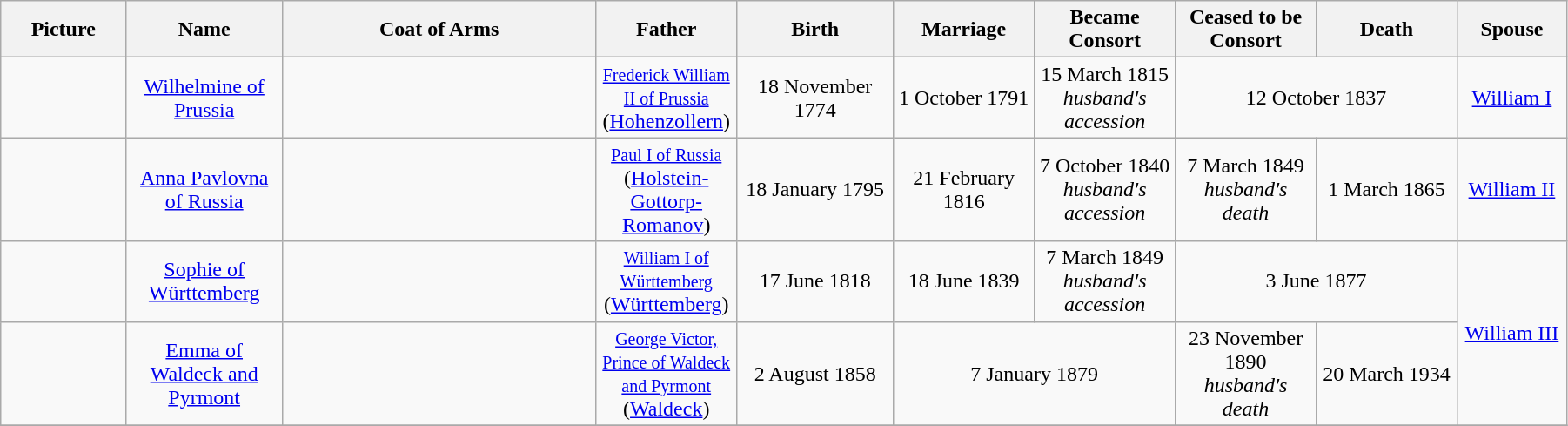<table width=95% class="wikitable">
<tr>
<th width = "8%">Picture</th>
<th width = "10%">Name</th>
<th>Coat of Arms</th>
<th width="9%">Father</th>
<th width = "10%">Birth</th>
<th width = "9%">Marriage</th>
<th width = "9%">Became Consort</th>
<th width = "9%">Ceased to be Consort</th>
<th width = "9%">Death</th>
<th width = "7%">Spouse</th>
</tr>
<tr>
<td align="center"></td>
<td align="center"><a href='#'>Wilhelmine of Prussia</a></td>
<td></td>
<td align="center"><small><a href='#'>Frederick William II of Prussia</a></small><br>(<a href='#'>Hohenzollern</a>)</td>
<td align="center">18 November 1774</td>
<td align="center">1 October 1791</td>
<td align="center">15 March 1815<br><em>husband's accession</em></td>
<td align=center colspan="2">12 October 1837</td>
<td align="center"><a href='#'>William I</a></td>
</tr>
<tr>
<td align="center"></td>
<td align="center"><a href='#'>Anna Pavlovna of Russia</a></td>
<td></td>
<td align="center"><small><a href='#'>Paul I of Russia</a></small><br>(<a href='#'>Holstein-Gottorp-Romanov</a>)</td>
<td align="center">18 January 1795</td>
<td align="center">21 February 1816</td>
<td align="center">7 October 1840<br><em>husband's accession</em></td>
<td align="center">7 March 1849<br><em>husband's death</em></td>
<td align="center">1 March 1865</td>
<td align="center"><a href='#'>William II</a></td>
</tr>
<tr>
<td align="center"></td>
<td align="center"><a href='#'>Sophie of Württemberg</a></td>
<td></td>
<td align="center"><small><a href='#'>William I of Württemberg</a></small><br>(<a href='#'>Württemberg</a>)</td>
<td align="center">17 June 1818</td>
<td align="center">18 June 1839</td>
<td align="center">7 March 1849<br><em>husband's accession</em></td>
<td align=center colspan="2">3 June 1877</td>
<td align=center rowspan="2"><a href='#'>William III</a></td>
</tr>
<tr>
<td align="center"></td>
<td align="center"><a href='#'>Emma of Waldeck and Pyrmont</a></td>
<td></td>
<td align="center"><small><a href='#'>George Victor, Prince of Waldeck and Pyrmont</a></small><br>(<a href='#'>Waldeck</a>)</td>
<td align="center">2 August 1858</td>
<td align=center colspan="2">7 January 1879</td>
<td align="center">23 November 1890<br><em>husband's death</em></td>
<td align="center">20 March 1934</td>
</tr>
<tr>
</tr>
</table>
